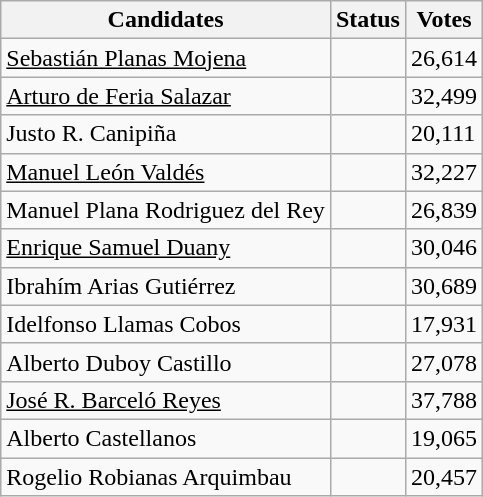<table class="wikitable sortable">
<tr>
<th>Candidates</th>
<th>Status</th>
<th>Votes</th>
</tr>
<tr>
<td><u>Sebastián Planas Mojena</u></td>
<td></td>
<td>26,614</td>
</tr>
<tr>
<td><u>Arturo de Feria Salazar</u></td>
<td></td>
<td>32,499</td>
</tr>
<tr>
<td>Justo R. Canipiña</td>
<td></td>
<td>20,111</td>
</tr>
<tr>
<td><u>Manuel León Valdés</u></td>
<td></td>
<td>32,227</td>
</tr>
<tr>
<td>Manuel Plana Rodriguez del Rey</td>
<td></td>
<td>26,839</td>
</tr>
<tr>
<td><u>Enrique Samuel Duany</u></td>
<td></td>
<td>30,046</td>
</tr>
<tr>
<td>Ibrahím Arias Gutiérrez</td>
<td></td>
<td>30,689</td>
</tr>
<tr>
<td>Idelfonso Llamas Cobos</td>
<td></td>
<td>17,931</td>
</tr>
<tr>
<td>Alberto Duboy Castillo</td>
<td></td>
<td>27,078</td>
</tr>
<tr>
<td><u>José R. Barceló Reyes</u></td>
<td></td>
<td>37,788</td>
</tr>
<tr>
<td>Alberto Castellanos</td>
<td></td>
<td>19,065</td>
</tr>
<tr>
<td>Rogelio Robianas Arquimbau</td>
<td></td>
<td>20,457</td>
</tr>
</table>
